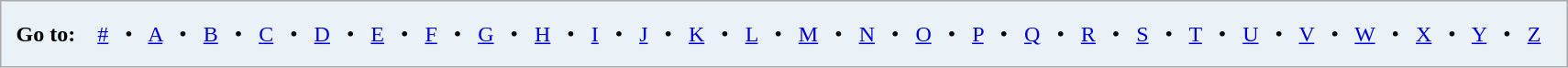<table class=wikitable style="margin-left: auto; margin-right: auto; border: none; background: #eaf2f8;">
<tr style="height: 3em;">
<td align=center>  <strong>Go to:</strong>    <a href='#'>#</a>   •   <a href='#'>A</a>   •   <a href='#'>B</a>   •   <a href='#'>C</a>   •   <a href='#'>D</a>   •   <a href='#'>E</a>   •   <a href='#'>F</a>   •   <a href='#'>G</a>   •   <a href='#'>H</a>   •   <a href='#'>I</a>   •   <a href='#'>J</a>   •   <a href='#'>K</a>   •   <a href='#'>L</a>   •   <a href='#'>M</a>   •   <a href='#'>N</a>   •   <a href='#'>O</a>   •   <a href='#'>P</a>   •   <a href='#'>Q</a>   •   <a href='#'>R</a>   •   <a href='#'>S</a>   •   <a href='#'>T</a>   •   <a href='#'>U</a>   •   <a href='#'>V</a>   •   <a href='#'>W</a>   •   <a href='#'>X</a>   •   <a href='#'>Y</a>   •   <a href='#'>Z</a>     </td>
</tr>
</table>
